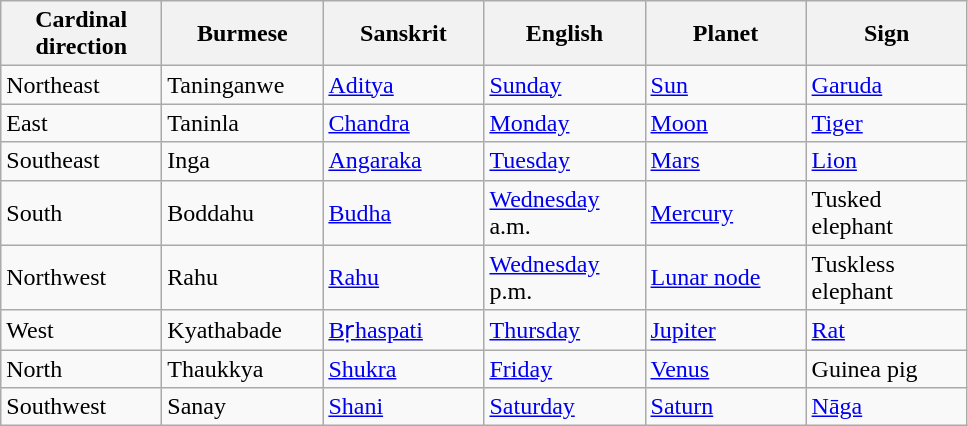<table class="wikitable">
<tr>
<th width="100">Cardinal direction</th>
<th width="100">Burmese</th>
<th width="100">Sanskrit</th>
<th width="100">English</th>
<th width="100">Planet</th>
<th width="100">Sign</th>
</tr>
<tr>
<td>Northeast</td>
<td>Taninganwe <br> </td>
<td><a href='#'>Aditya</a></td>
<td><a href='#'>Sunday</a></td>
<td><a href='#'>Sun</a></td>
<td><a href='#'>Garuda</a> <br> </td>
</tr>
<tr>
<td>East</td>
<td>Taninla <br> </td>
<td><a href='#'>Chandra</a></td>
<td><a href='#'>Monday</a></td>
<td><a href='#'>Moon</a></td>
<td><a href='#'>Tiger</a> <br> </td>
</tr>
<tr>
<td>Southeast</td>
<td>Inga <br> </td>
<td><a href='#'>Angaraka</a></td>
<td><a href='#'>Tuesday</a></td>
<td><a href='#'>Mars</a></td>
<td><a href='#'>Lion</a> <br> </td>
</tr>
<tr>
<td>South</td>
<td>Boddahu <br> </td>
<td><a href='#'>Budha</a></td>
<td><a href='#'>Wednesday</a> a.m.</td>
<td><a href='#'>Mercury</a></td>
<td>Tusked elephant <br> </td>
</tr>
<tr>
<td>Northwest</td>
<td>Rahu <br> </td>
<td><a href='#'>Rahu</a></td>
<td><a href='#'>Wednesday</a> p.m.</td>
<td><a href='#'>Lunar node</a></td>
<td>Tuskless elephant <br> </td>
</tr>
<tr>
<td>West</td>
<td>Kyathabade <br> </td>
<td><a href='#'>Bṛhaspati</a></td>
<td><a href='#'>Thursday</a></td>
<td><a href='#'>Jupiter</a></td>
<td><a href='#'>Rat</a> <br> </td>
</tr>
<tr>
<td>North</td>
<td>Thaukkya <br> </td>
<td><a href='#'>Shukra</a></td>
<td><a href='#'>Friday</a></td>
<td><a href='#'>Venus</a></td>
<td>Guinea pig <br> </td>
</tr>
<tr>
<td>Southwest</td>
<td>Sanay <br> </td>
<td><a href='#'>Shani</a></td>
<td><a href='#'>Saturday</a></td>
<td><a href='#'>Saturn</a></td>
<td><a href='#'>Nāga</a> <br> </td>
</tr>
</table>
